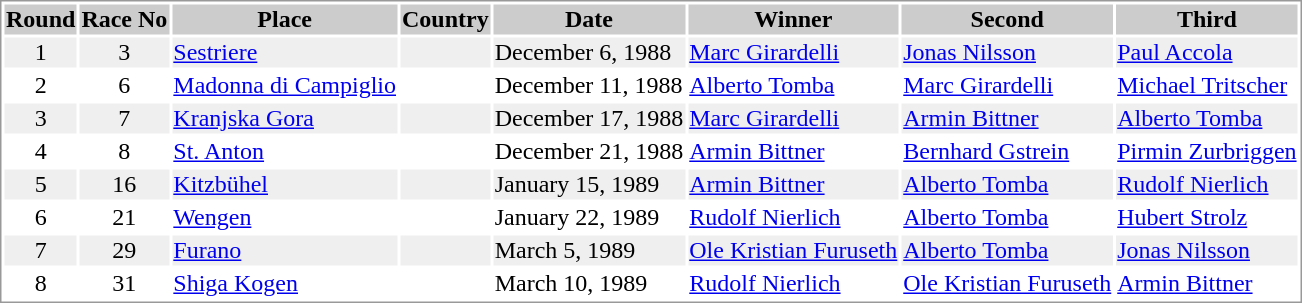<table border="0" style="border: 1px solid #999; background-color:#FFFFFF; text-align:center">
<tr align="center" bgcolor="#CCCCCC">
<th>Round</th>
<th>Race No</th>
<th>Place</th>
<th>Country</th>
<th>Date</th>
<th>Winner</th>
<th>Second</th>
<th>Third</th>
</tr>
<tr bgcolor="#EFEFEF">
<td>1</td>
<td>3</td>
<td align="left"><a href='#'>Sestriere</a></td>
<td align="left"></td>
<td align="left">December 6, 1988</td>
<td align="left"> <a href='#'>Marc Girardelli</a></td>
<td align="left"> <a href='#'>Jonas Nilsson</a></td>
<td align="left"> <a href='#'>Paul Accola</a></td>
</tr>
<tr>
<td>2</td>
<td>6</td>
<td align="left"><a href='#'>Madonna di Campiglio</a></td>
<td align="left"></td>
<td align="left">December 11, 1988</td>
<td align="left"> <a href='#'>Alberto Tomba</a></td>
<td align="left"> <a href='#'>Marc Girardelli</a></td>
<td align="left"> <a href='#'>Michael Tritscher</a></td>
</tr>
<tr bgcolor="#EFEFEF">
<td>3</td>
<td>7</td>
<td align="left"><a href='#'>Kranjska Gora</a></td>
<td align="left"></td>
<td align="left">December 17, 1988</td>
<td align="left"> <a href='#'>Marc Girardelli</a></td>
<td align="left"> <a href='#'>Armin Bittner</a></td>
<td align="left"> <a href='#'>Alberto Tomba</a></td>
</tr>
<tr>
<td>4</td>
<td>8</td>
<td align="left"><a href='#'>St. Anton</a></td>
<td align="left"></td>
<td align="left">December 21, 1988</td>
<td align="left"> <a href='#'>Armin Bittner</a></td>
<td align="left"> <a href='#'>Bernhard Gstrein</a></td>
<td align="left"> <a href='#'>Pirmin Zurbriggen</a></td>
</tr>
<tr bgcolor="#EFEFEF">
<td>5</td>
<td>16</td>
<td align="left"><a href='#'>Kitzbühel</a></td>
<td align="left"></td>
<td align="left">January 15, 1989</td>
<td align="left"> <a href='#'>Armin Bittner</a></td>
<td align="left"> <a href='#'>Alberto Tomba</a></td>
<td align="left"> <a href='#'>Rudolf Nierlich</a></td>
</tr>
<tr>
<td>6</td>
<td>21</td>
<td align="left"><a href='#'>Wengen</a></td>
<td align="left"></td>
<td align="left">January 22, 1989</td>
<td align="left"> <a href='#'>Rudolf Nierlich</a></td>
<td align="left"> <a href='#'>Alberto Tomba</a></td>
<td align="left"> <a href='#'>Hubert Strolz</a></td>
</tr>
<tr bgcolor="#EFEFEF">
<td>7</td>
<td>29</td>
<td align="left"><a href='#'>Furano</a></td>
<td align="left"></td>
<td align="left">March 5, 1989</td>
<td align="left"> <a href='#'>Ole Kristian Furuseth</a></td>
<td align="left"> <a href='#'>Alberto Tomba</a></td>
<td align="left"> <a href='#'>Jonas Nilsson</a></td>
</tr>
<tr>
<td>8</td>
<td>31</td>
<td align="left"><a href='#'>Shiga Kogen</a></td>
<td align="left"></td>
<td align="left">March 10, 1989</td>
<td align="left"> <a href='#'>Rudolf Nierlich</a></td>
<td align="left"> <a href='#'>Ole Kristian Furuseth</a></td>
<td align="left"> <a href='#'>Armin Bittner</a></td>
</tr>
</table>
